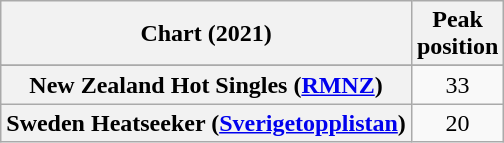<table class="wikitable sortable plainrowheaders" style="text-align:center">
<tr>
<th scope="col">Chart (2021)</th>
<th scope="col">Peak<br>position</th>
</tr>
<tr>
</tr>
<tr>
</tr>
<tr>
<th scope="row">New Zealand Hot Singles (<a href='#'>RMNZ</a>)</th>
<td>33</td>
</tr>
<tr>
<th scope="row">Sweden Heatseeker (<a href='#'>Sverigetopplistan</a>)</th>
<td>20</td>
</tr>
</table>
